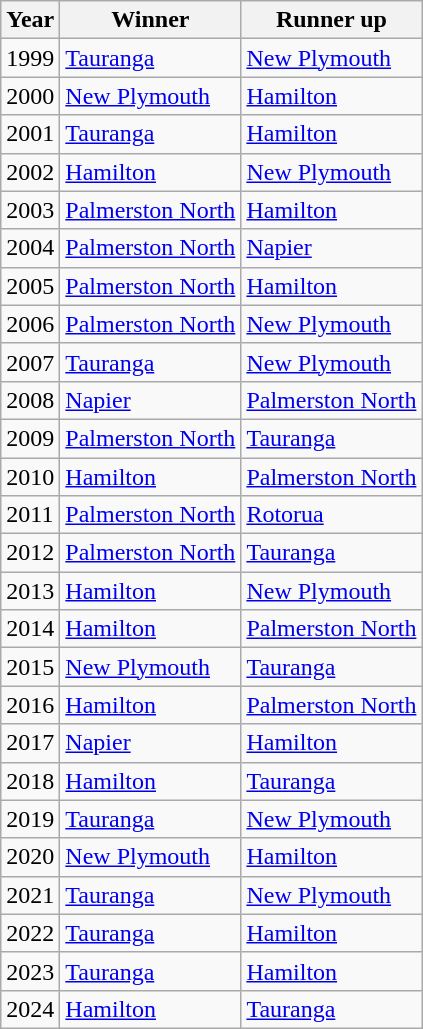<table class="wikitable">
<tr>
<th>Year</th>
<th>Winner</th>
<th>Runner up</th>
</tr>
<tr>
<td>1999</td>
<td><a href='#'>Tauranga</a></td>
<td><a href='#'>New Plymouth</a></td>
</tr>
<tr>
<td>2000</td>
<td><a href='#'>New Plymouth</a></td>
<td><a href='#'>Hamilton</a></td>
</tr>
<tr>
<td>2001</td>
<td><a href='#'>Tauranga</a></td>
<td><a href='#'>Hamilton</a></td>
</tr>
<tr>
<td>2002</td>
<td><a href='#'>Hamilton</a></td>
<td><a href='#'>New Plymouth</a></td>
</tr>
<tr>
<td>2003</td>
<td><a href='#'>Palmerston North</a></td>
<td><a href='#'>Hamilton</a></td>
</tr>
<tr>
<td>2004</td>
<td><a href='#'>Palmerston North</a></td>
<td><a href='#'>Napier</a></td>
</tr>
<tr>
<td>2005</td>
<td><a href='#'>Palmerston North</a></td>
<td><a href='#'>Hamilton</a></td>
</tr>
<tr>
<td>2006</td>
<td><a href='#'>Palmerston North</a></td>
<td><a href='#'>New Plymouth</a></td>
</tr>
<tr>
<td>2007</td>
<td><a href='#'>Tauranga</a></td>
<td><a href='#'>New Plymouth</a></td>
</tr>
<tr>
<td>2008</td>
<td><a href='#'>Napier</a></td>
<td><a href='#'>Palmerston North</a></td>
</tr>
<tr>
<td>2009</td>
<td><a href='#'>Palmerston North</a></td>
<td><a href='#'>Tauranga</a></td>
</tr>
<tr>
<td>2010</td>
<td><a href='#'>Hamilton</a></td>
<td><a href='#'>Palmerston North</a></td>
</tr>
<tr>
<td>2011</td>
<td><a href='#'>Palmerston North</a></td>
<td><a href='#'>Rotorua</a></td>
</tr>
<tr>
<td>2012</td>
<td><a href='#'>Palmerston North</a></td>
<td><a href='#'>Tauranga</a></td>
</tr>
<tr>
<td>2013</td>
<td><a href='#'>Hamilton</a></td>
<td><a href='#'>New Plymouth</a></td>
</tr>
<tr>
<td>2014</td>
<td><a href='#'>Hamilton</a></td>
<td><a href='#'>Palmerston North</a></td>
</tr>
<tr>
<td>2015</td>
<td><a href='#'>New Plymouth</a></td>
<td><a href='#'>Tauranga</a></td>
</tr>
<tr>
<td>2016</td>
<td><a href='#'>Hamilton</a></td>
<td><a href='#'>Palmerston North</a></td>
</tr>
<tr>
<td>2017</td>
<td><a href='#'>Napier</a></td>
<td><a href='#'>Hamilton</a></td>
</tr>
<tr>
<td>2018</td>
<td><a href='#'>Hamilton</a></td>
<td><a href='#'>Tauranga</a></td>
</tr>
<tr>
<td>2019</td>
<td><a href='#'>Tauranga</a></td>
<td><a href='#'>New Plymouth</a></td>
</tr>
<tr>
<td>2020</td>
<td><a href='#'>New Plymouth</a></td>
<td><a href='#'>Hamilton</a></td>
</tr>
<tr>
<td>2021</td>
<td><a href='#'>Tauranga</a></td>
<td><a href='#'>New Plymouth</a></td>
</tr>
<tr>
<td>2022</td>
<td><a href='#'>Tauranga</a></td>
<td><a href='#'>Hamilton</a></td>
</tr>
<tr>
<td>2023</td>
<td><a href='#'>Tauranga</a></td>
<td><a href='#'>Hamilton</a></td>
</tr>
<tr>
<td>2024</td>
<td><a href='#'>Hamilton</a></td>
<td><a href='#'>Tauranga</a></td>
</tr>
</table>
